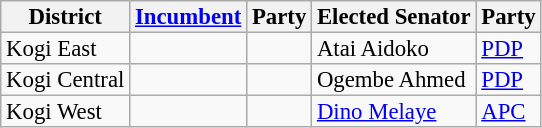<table class="sortable wikitable" style="font-size:95%;line-height:14px;">
<tr>
<th class="unsortable">District</th>
<th class="unsortable"><a href='#'>Incumbent</a></th>
<th>Party</th>
<th class="unsortable">Elected Senator</th>
<th>Party</th>
</tr>
<tr>
<td>Kogi East</td>
<td></td>
<td></td>
<td>Atai Aidoko</td>
<td><a href='#'>PDP</a></td>
</tr>
<tr>
<td>Kogi Central</td>
<td></td>
<td></td>
<td>Ogembe Ahmed</td>
<td><a href='#'>PDP</a></td>
</tr>
<tr>
<td>Kogi West</td>
<td></td>
<td></td>
<td><a href='#'>Dino Melaye</a></td>
<td><a href='#'>APC</a></td>
</tr>
</table>
